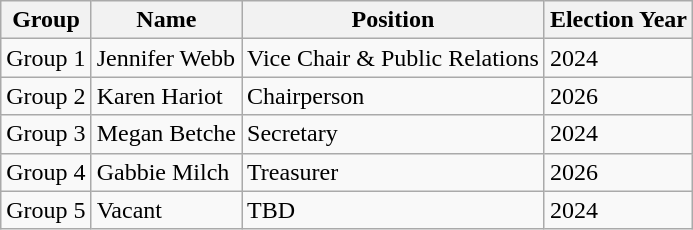<table class="wikitable">
<tr>
<th>Group</th>
<th>Name</th>
<th>Position</th>
<th>Election Year</th>
</tr>
<tr>
<td>Group 1</td>
<td>Jennifer Webb</td>
<td>Vice Chair & Public Relations</td>
<td>2024</td>
</tr>
<tr>
<td>Group 2</td>
<td>Karen Hariot</td>
<td>Chairperson</td>
<td>2026</td>
</tr>
<tr>
<td>Group 3</td>
<td>Megan Betche</td>
<td>Secretary</td>
<td>2024</td>
</tr>
<tr>
<td>Group 4</td>
<td>Gabbie Milch</td>
<td>Treasurer</td>
<td>2026</td>
</tr>
<tr>
<td>Group 5</td>
<td>Vacant</td>
<td>TBD</td>
<td>2024</td>
</tr>
</table>
